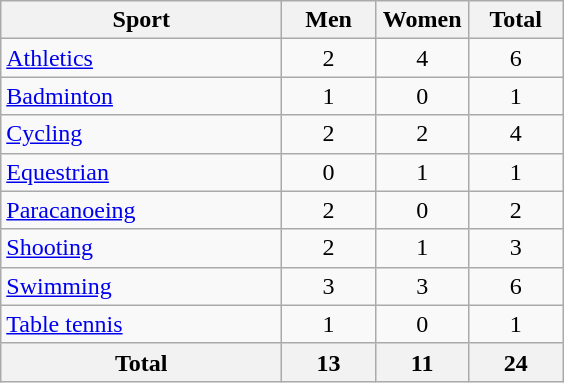<table class="wikitable sortable" style="text-align:center;">
<tr>
<th width=180>Sport</th>
<th width=55>Men</th>
<th width=55>Women</th>
<th width=55>Total</th>
</tr>
<tr>
<td align=left><a href='#'>Athletics</a></td>
<td>2</td>
<td>4</td>
<td>6</td>
</tr>
<tr>
<td align=left><a href='#'>Badminton</a></td>
<td>1</td>
<td>0</td>
<td>1</td>
</tr>
<tr>
<td align=left><a href='#'>Cycling</a></td>
<td>2</td>
<td>2</td>
<td>4</td>
</tr>
<tr>
<td align=left><a href='#'>Equestrian</a></td>
<td>0</td>
<td>1</td>
<td>1</td>
</tr>
<tr>
<td align=left><a href='#'>Paracanoeing</a></td>
<td>2</td>
<td>0</td>
<td>2</td>
</tr>
<tr>
<td align=left><a href='#'>Shooting</a></td>
<td>2</td>
<td>1</td>
<td>3</td>
</tr>
<tr>
<td align=left><a href='#'>Swimming</a></td>
<td>3</td>
<td>3</td>
<td>6</td>
</tr>
<tr>
<td align=left><a href='#'>Table tennis</a></td>
<td>1</td>
<td>0</td>
<td>1</td>
</tr>
<tr>
<th>Total</th>
<th>13</th>
<th>11</th>
<th>24</th>
</tr>
</table>
